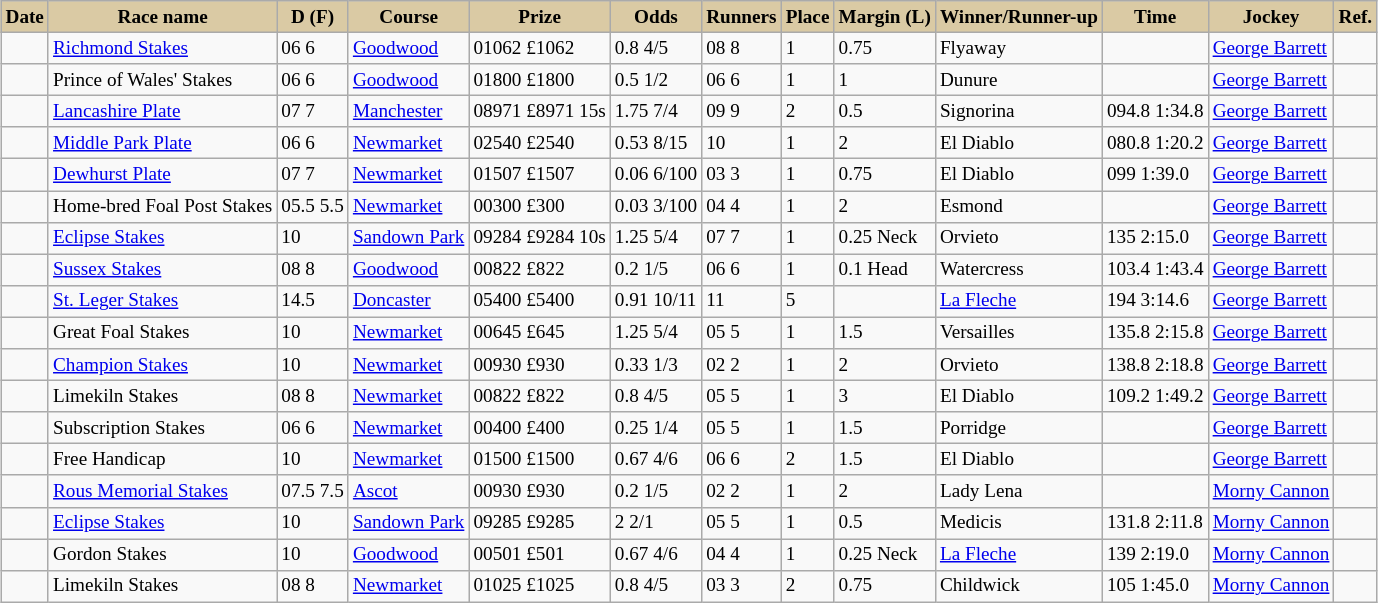<table class = "wikitable sortable" | border="1" cellpadding="1" style=" text-align:centre; margin-left:1em; float:centre ;border-collapse: collapse; font-size:80%">
<tr style="background:#dacaa4; text-align:center;">
<th style="background:#dacaa4;">Date</th>
<th style="background:#dacaa4;">Race name</th>
<th style="background:#dacaa4;">D (F)</th>
<th style="background:#dacaa4;">Course</th>
<th style="background:#dacaa4;">Prize</th>
<th style="background:#dacaa4;">Odds</th>
<th style="background:#dacaa4;">Runners</th>
<th style="background:#dacaa4;">Place</th>
<th style="background:#dacaa4;">Margin (L)</th>
<th style="background:#dacaa4;">Winner/Runner-up</th>
<th style="background:#dacaa4;">Time</th>
<th style="background:#dacaa4;">Jockey</th>
<th style="background:#dacaa4;">Ref.</th>
</tr>
<tr>
<td></td>
<td><a href='#'>Richmond Stakes</a></td>
<td><span>06</span> 6</td>
<td><a href='#'>Goodwood</a></td>
<td><span>01062</span> £1062</td>
<td><span>0.8</span> 4/5</td>
<td><span>08</span> 8</td>
<td>1</td>
<td>0.75</td>
<td>Flyaway</td>
<td></td>
<td><a href='#'>George Barrett</a></td>
<td></td>
</tr>
<tr>
<td></td>
<td>Prince of Wales' Stakes</td>
<td><span>06</span> 6</td>
<td><a href='#'>Goodwood</a></td>
<td><span>01800</span> £1800</td>
<td><span>0.5</span> 1/2</td>
<td><span>06</span> 6</td>
<td>1</td>
<td>1</td>
<td>Dunure</td>
<td></td>
<td><a href='#'>George Barrett</a></td>
<td></td>
</tr>
<tr>
<td></td>
<td><a href='#'>Lancashire Plate</a></td>
<td><span>07</span> 7</td>
<td><a href='#'>Manchester</a></td>
<td><span>08971</span> £8971 15s</td>
<td><span>1.75</span> 7/4</td>
<td><span>09</span> 9</td>
<td>2</td>
<td>0.5</td>
<td>Signorina</td>
<td><span>094.8</span> 1:34.8</td>
<td><a href='#'>George Barrett</a></td>
<td></td>
</tr>
<tr>
<td></td>
<td><a href='#'>Middle Park Plate</a></td>
<td><span>06</span> 6</td>
<td><a href='#'>Newmarket</a></td>
<td><span>02540</span> £2540</td>
<td><span>0.53</span> 8/15</td>
<td>10</td>
<td>1</td>
<td>2</td>
<td>El Diablo</td>
<td><span>080.8</span> 1:20.2</td>
<td><a href='#'>George Barrett</a></td>
<td></td>
</tr>
<tr>
<td></td>
<td><a href='#'>Dewhurst Plate</a></td>
<td><span>07</span> 7</td>
<td><a href='#'>Newmarket</a></td>
<td><span>01507</span> £1507</td>
<td><span>0.06</span> 6/100</td>
<td><span>03</span> 3</td>
<td>1</td>
<td>0.75</td>
<td>El Diablo</td>
<td><span>099</span> 1:39.0</td>
<td><a href='#'>George Barrett</a></td>
<td></td>
</tr>
<tr>
<td></td>
<td>Home-bred Foal Post Stakes</td>
<td><span>05.5</span> 5.5</td>
<td><a href='#'>Newmarket</a></td>
<td><span>00300</span> £300</td>
<td><span>0.03</span> 3/100</td>
<td><span>04</span> 4</td>
<td>1</td>
<td>2</td>
<td>Esmond</td>
<td></td>
<td><a href='#'>George Barrett</a></td>
<td></td>
</tr>
<tr>
<td></td>
<td><a href='#'>Eclipse Stakes</a></td>
<td>10</td>
<td><a href='#'>Sandown Park</a></td>
<td><span>09284</span> £9284 10s</td>
<td><span>1.25</span> 5/4</td>
<td><span>07</span> 7</td>
<td>1</td>
<td><span>0.25</span> Neck</td>
<td>Orvieto</td>
<td><span>135</span> 2:15.0</td>
<td><a href='#'>George Barrett</a></td>
<td></td>
</tr>
<tr>
<td></td>
<td><a href='#'>Sussex Stakes</a></td>
<td><span>08</span> 8</td>
<td><a href='#'>Goodwood</a></td>
<td><span>00822</span> £822</td>
<td><span>0.2</span> 1/5</td>
<td><span>06</span> 6</td>
<td>1</td>
<td><span>0.1</span> Head</td>
<td>Watercress</td>
<td><span>103.4</span> 1:43.4</td>
<td><a href='#'>George Barrett</a></td>
<td></td>
</tr>
<tr>
<td></td>
<td><a href='#'>St. Leger Stakes</a></td>
<td>14.5</td>
<td><a href='#'>Doncaster</a></td>
<td><span>05400</span> £5400</td>
<td><span>0.91</span> 10/11</td>
<td>11</td>
<td>5</td>
<td></td>
<td><a href='#'>La Fleche</a></td>
<td><span>194</span> 3:14.6</td>
<td><a href='#'>George Barrett</a></td>
<td></td>
</tr>
<tr>
<td></td>
<td>Great Foal Stakes</td>
<td>10</td>
<td><a href='#'>Newmarket</a></td>
<td><span>00645</span> £645</td>
<td><span>1.25</span> 5/4</td>
<td><span>05</span> 5</td>
<td>1</td>
<td>1.5</td>
<td>Versailles</td>
<td><span>135.8</span> 2:15.8</td>
<td><a href='#'>George Barrett</a></td>
<td></td>
</tr>
<tr>
<td></td>
<td><a href='#'>Champion Stakes</a></td>
<td>10</td>
<td><a href='#'>Newmarket</a></td>
<td><span>00930</span> £930</td>
<td><span>0.33</span> 1/3</td>
<td><span>02</span> 2</td>
<td>1</td>
<td>2</td>
<td>Orvieto</td>
<td><span>138.8</span> 2:18.8</td>
<td><a href='#'>George Barrett</a></td>
<td></td>
</tr>
<tr>
<td></td>
<td>Limekiln Stakes</td>
<td><span>08</span> 8</td>
<td><a href='#'>Newmarket</a></td>
<td><span>00822</span> £822</td>
<td><span>0.8</span> 4/5</td>
<td><span>05</span> 5</td>
<td>1</td>
<td>3</td>
<td>El Diablo</td>
<td><span>109.2</span> 1:49.2</td>
<td><a href='#'>George Barrett</a></td>
<td></td>
</tr>
<tr>
<td></td>
<td>Subscription Stakes</td>
<td><span>06</span> 6</td>
<td><a href='#'>Newmarket</a></td>
<td><span>00400</span> £400</td>
<td><span>0.25</span> 1/4</td>
<td><span>05</span> 5</td>
<td>1</td>
<td>1.5</td>
<td>Porridge</td>
<td></td>
<td><a href='#'>George Barrett</a></td>
<td></td>
</tr>
<tr>
<td></td>
<td>Free Handicap</td>
<td>10</td>
<td><a href='#'>Newmarket</a></td>
<td><span>01500</span> £1500</td>
<td><span>0.67</span> 4/6</td>
<td><span>06</span> 6</td>
<td>2</td>
<td>1.5</td>
<td>El Diablo</td>
<td></td>
<td><a href='#'>George Barrett</a></td>
<td></td>
</tr>
<tr>
<td></td>
<td><a href='#'>Rous Memorial Stakes</a></td>
<td><span>07.5</span> 7.5</td>
<td><a href='#'>Ascot</a></td>
<td><span>00930</span> £930</td>
<td><span>0.2</span> 1/5</td>
<td><span>02</span> 2</td>
<td>1</td>
<td>2</td>
<td>Lady Lena</td>
<td></td>
<td><a href='#'>Morny Cannon</a></td>
<td></td>
</tr>
<tr>
<td></td>
<td><a href='#'>Eclipse Stakes</a></td>
<td>10</td>
<td><a href='#'>Sandown Park</a></td>
<td><span>09285</span> £9285</td>
<td><span>2</span> 2/1</td>
<td><span>05</span> 5</td>
<td>1</td>
<td>0.5</td>
<td>Medicis</td>
<td><span>131.8</span> 2:11.8</td>
<td><a href='#'>Morny Cannon</a></td>
<td></td>
</tr>
<tr>
<td></td>
<td>Gordon Stakes</td>
<td>10</td>
<td><a href='#'>Goodwood</a></td>
<td><span>00501</span> £501</td>
<td><span>0.67</span> 4/6</td>
<td><span>04</span> 4</td>
<td>1</td>
<td><span>0.25</span> Neck</td>
<td><a href='#'>La Fleche</a></td>
<td><span>139</span> 2:19.0</td>
<td><a href='#'>Morny Cannon</a></td>
<td></td>
</tr>
<tr>
<td></td>
<td>Limekiln Stakes</td>
<td><span>08</span> 8</td>
<td><a href='#'>Newmarket</a></td>
<td><span>01025</span> £1025</td>
<td><span>0.8</span> 4/5</td>
<td><span>03</span> 3</td>
<td>2</td>
<td>0.75</td>
<td>Childwick</td>
<td><span>105</span> 1:45.0</td>
<td><a href='#'>Morny Cannon</a></td>
<td></td>
</tr>
</table>
